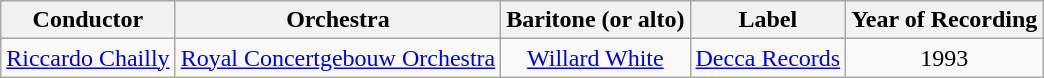<table class="wikitable">
<tr>
<th align="center">Conductor</th>
<th align="center">Orchestra</th>
<th align="center">Baritone (or alto)</th>
<th align="center">Label</th>
<th align="center">Year of Recording</th>
</tr>
<tr>
<td align="center"><a href='#'>Riccardo Chailly</a></td>
<td align="center"><a href='#'>Royal Concertgebouw Orchestra</a></td>
<td align="center"><a href='#'>Willard White</a></td>
<td align="center"><a href='#'>Decca Records</a></td>
<td align="center">1993</td>
</tr>
</table>
